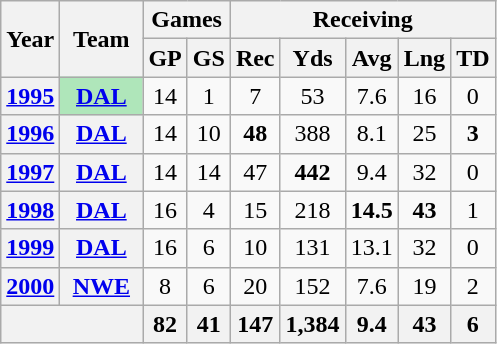<table class="wikitable" style="text-align:center">
<tr>
<th rowspan="2">Year</th>
<th rowspan="2">Team</th>
<th colspan="2">Games</th>
<th colspan="5">Receiving</th>
</tr>
<tr>
<th>GP</th>
<th>GS</th>
<th>Rec</th>
<th>Yds</th>
<th>Avg</th>
<th>Lng</th>
<th>TD</th>
</tr>
<tr>
<th><a href='#'>1995</a></th>
<th style="background:#afe6ba; width:3em;"><a href='#'>DAL</a></th>
<td>14</td>
<td>1</td>
<td>7</td>
<td>53</td>
<td>7.6</td>
<td>16</td>
<td>0</td>
</tr>
<tr>
<th><a href='#'>1996</a></th>
<th><a href='#'>DAL</a></th>
<td>14</td>
<td>10</td>
<td><strong>48</strong></td>
<td>388</td>
<td>8.1</td>
<td>25</td>
<td><strong>3</strong></td>
</tr>
<tr>
<th><a href='#'>1997</a></th>
<th><a href='#'>DAL</a></th>
<td>14</td>
<td>14</td>
<td>47</td>
<td><strong>442</strong></td>
<td>9.4</td>
<td>32</td>
<td>0</td>
</tr>
<tr>
<th><a href='#'>1998</a></th>
<th><a href='#'>DAL</a></th>
<td>16</td>
<td>4</td>
<td>15</td>
<td>218</td>
<td><strong>14.5</strong></td>
<td><strong>43</strong></td>
<td>1</td>
</tr>
<tr>
<th><a href='#'>1999</a></th>
<th><a href='#'>DAL</a></th>
<td>16</td>
<td>6</td>
<td>10</td>
<td>131</td>
<td>13.1</td>
<td>32</td>
<td>0</td>
</tr>
<tr>
<th><a href='#'>2000</a></th>
<th><a href='#'>NWE</a></th>
<td>8</td>
<td>6</td>
<td>20</td>
<td>152</td>
<td>7.6</td>
<td>19</td>
<td>2</td>
</tr>
<tr>
<th colspan="2"></th>
<th>82</th>
<th>41</th>
<th>147</th>
<th>1,384</th>
<th>9.4</th>
<th>43</th>
<th>6</th>
</tr>
</table>
